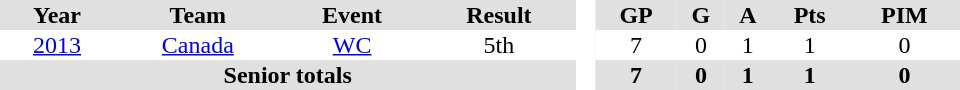<table border="0" cellpadding="1" cellspacing="0" style="text-align:center; width:40em">
<tr ALIGN="center" bgcolor="#e0e0e0">
<th>Year</th>
<th>Team</th>
<th>Event</th>
<th>Result</th>
<th rowspan="99" bgcolor="#ffffff"> </th>
<th>GP</th>
<th>G</th>
<th>A</th>
<th>Pts</th>
<th>PIM</th>
</tr>
<tr>
<td><a href='#'>2013</a></td>
<td><a href='#'>Canada</a></td>
<td><a href='#'>WC</a></td>
<td>5th</td>
<td>7</td>
<td>0</td>
<td>1</td>
<td>1</td>
<td>0</td>
</tr>
<tr bgcolor="#e0e0e0">
<th colspan=4>Senior totals</th>
<th>7</th>
<th>0</th>
<th>1</th>
<th>1</th>
<th>0</th>
</tr>
</table>
